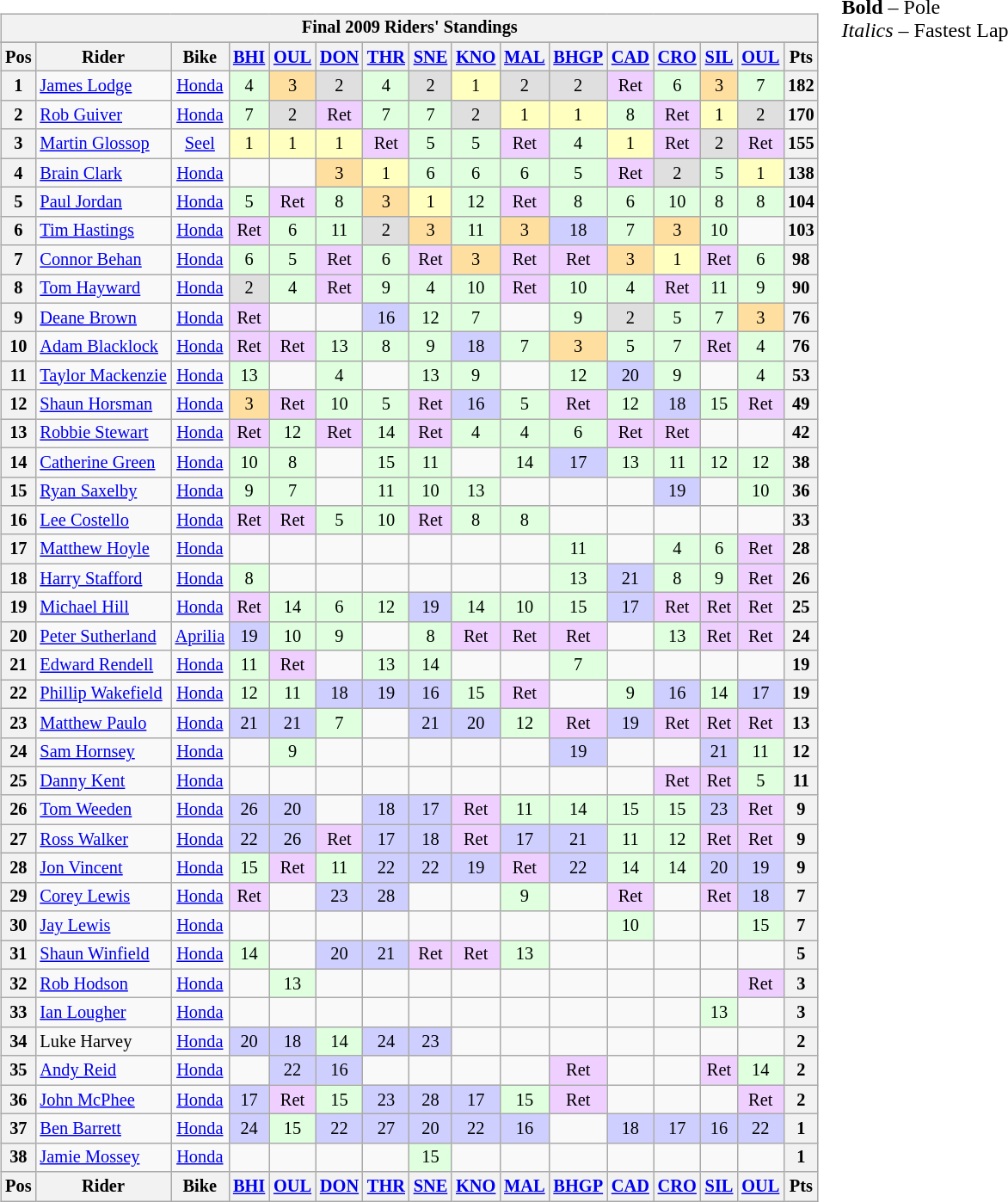<table>
<tr>
<td><br><table class="wikitable" style="font-size: 85%; text-align: center;">
<tr>
<th colspan=16>Final 2009 Riders' Standings </th>
</tr>
<tr>
</tr>
<tr valign="top">
<th valign="middle">Pos</th>
<th valign="middle">Rider</th>
<th valign="middle">Bike</th>
<th><a href='#'>BHI</a><br></th>
<th><a href='#'>OUL</a><br></th>
<th><a href='#'>DON</a><br></th>
<th><a href='#'>THR</a><br></th>
<th><a href='#'>SNE</a><br></th>
<th><a href='#'>KNO</a><br></th>
<th><a href='#'>MAL</a><br></th>
<th><a href='#'>BHGP</a><br></th>
<th><a href='#'>CAD</a><br></th>
<th><a href='#'>CRO</a><br></th>
<th><a href='#'>SIL</a><br></th>
<th><a href='#'>OUL</a><br></th>
<th valign="middle">Pts</th>
</tr>
<tr>
<th>1</th>
<td align="left"> <a href='#'>James Lodge</a></td>
<td><a href='#'>Honda</a></td>
<td style="background:#DFFFDF;">4</td>
<td style="background:#FFDF9F;">3</td>
<td style="background:#DFDFDF;">2</td>
<td style="background:#DFFFDF;">4</td>
<td style="background:#DFDFDF;">2</td>
<td style="background:#FFFFBF;">1</td>
<td style="background:#DFDFDF;">2</td>
<td style="background:#DFDFDF;">2</td>
<td style="background:#EFCFFF;">Ret</td>
<td style="background:#DFFFDF;">6</td>
<td style="background:#FFDF9F;">3</td>
<td style="background:#DFFFDF;">7</td>
<th>182</th>
</tr>
<tr>
<th>2</th>
<td align="left"> <a href='#'>Rob Guiver</a></td>
<td><a href='#'>Honda</a></td>
<td style="background:#DFFFDF;">7</td>
<td style="background:#DFDFDF;">2</td>
<td style="background:#EFCFFF;">Ret</td>
<td style="background:#DFFFDF;">7</td>
<td style="background:#DFFFDF;">7</td>
<td style="background:#DFDFDF;">2</td>
<td style="background:#FFFFBF;">1</td>
<td style="background:#FFFFBF;">1</td>
<td style="background:#DFFFDF;">8</td>
<td style="background:#EFCFFF;">Ret</td>
<td style="background:#FFFFBF;">1</td>
<td style="background:#DFDFDF;">2</td>
<th>170</th>
</tr>
<tr>
<th>3</th>
<td align="left"> <a href='#'>Martin Glossop</a></td>
<td><a href='#'>Seel</a></td>
<td style="background:#FFFFBF;">1</td>
<td style="background:#FFFFBF;">1</td>
<td style="background:#FFFFBF;">1</td>
<td style="background:#EFCFFF;">Ret</td>
<td style="background:#DFFFDF;">5</td>
<td style="background:#DFFFDF;">5</td>
<td style="background:#EFCFFF;">Ret</td>
<td style="background:#DFFFDF;">4</td>
<td style="background:#FFFFBF;">1</td>
<td style="background:#EFCFFF;">Ret</td>
<td style="background:#DFDFDF;">2</td>
<td style="background:#EFCFFF;">Ret</td>
<th>155</th>
</tr>
<tr>
<th>4</th>
<td align="left"> <a href='#'>Brain Clark</a></td>
<td><a href='#'>Honda</a></td>
<td></td>
<td></td>
<td style="background:#FFDF9F;">3</td>
<td style="background:#FFFFBF;">1</td>
<td style="background:#DFFFDF;">6</td>
<td style="background:#DFFFDF;">6</td>
<td style="background:#DFFFDF;">6</td>
<td style="background:#DFFFDF;">5</td>
<td style="background:#EFCFFF;">Ret</td>
<td style="background:#DFDFDF;">2</td>
<td style="background:#DFFFDF;">5</td>
<td style="background:#FFFFBF;">1</td>
<th>138</th>
</tr>
<tr>
<th>5</th>
<td align="left"> <a href='#'>Paul Jordan</a></td>
<td><a href='#'>Honda</a></td>
<td style="background:#DFFFDF;">5</td>
<td style="background:#EFCFFF;">Ret</td>
<td style="background:#DFFFDF;">8</td>
<td style="background:#FFDF9F;">3</td>
<td style="background:#FFFFBF;">1</td>
<td style="background:#DFFFDF;">12</td>
<td style="background:#EFCFFF;">Ret</td>
<td style="background:#DFFFDF;">8</td>
<td style="background:#DFFFDF;">6</td>
<td style="background:#DFFFDF;">10</td>
<td style="background:#DFFFDF;">8</td>
<td style="background:#DFFFDF;">8</td>
<th>104</th>
</tr>
<tr>
<th>6</th>
<td align="left"> <a href='#'>Tim Hastings</a></td>
<td><a href='#'>Honda</a></td>
<td style="background:#EFCFFF;">Ret</td>
<td style="background:#DFFFDF;">6</td>
<td style="background:#DFFFDF;">11</td>
<td style="background:#DFDFDF;">2</td>
<td style="background:#FFDF9F;">3</td>
<td style="background:#DFFFDF;">11</td>
<td style="background:#FFDF9F;">3</td>
<td style="background:#CFCFFF;">18</td>
<td style="background:#DFFFDF;">7</td>
<td style="background:#FFDF9F;">3</td>
<td style="background:#DFFFDF;">10</td>
<td></td>
<th>103</th>
</tr>
<tr>
<th>7</th>
<td align="left"> <a href='#'>Connor Behan</a></td>
<td><a href='#'>Honda</a></td>
<td style="background:#DFFFDF;">6</td>
<td style="background:#DFFFDF;">5</td>
<td style="background:#EFCFFF;">Ret</td>
<td style="background:#DFFFDF;">6</td>
<td style="background:#EFCFFF;">Ret</td>
<td style="background:#FFDF9F;">3</td>
<td style="background:#EFCFFF;">Ret</td>
<td style="background:#EFCFFF;">Ret</td>
<td style="background:#FFDF9F;">3</td>
<td style="background:#FFFFBF;">1</td>
<td style="background:#EFCFFF;">Ret</td>
<td style="background:#DFFFDF;">6</td>
<th>98</th>
</tr>
<tr>
<th>8</th>
<td align="left"> <a href='#'>Tom Hayward</a></td>
<td><a href='#'>Honda</a></td>
<td style="background:#DFDFDF;">2</td>
<td style="background:#DFFFDF;">4</td>
<td style="background:#EFCFFF;">Ret</td>
<td style="background:#DFFFDF;">9</td>
<td style="background:#DFFFDF;">4</td>
<td style="background:#DFFFDF;">10</td>
<td style="background:#EFCFFF;">Ret</td>
<td style="background:#DFFFDF;">10</td>
<td style="background:#DFFFDF;">4</td>
<td style="background:#EFCFFF;">Ret</td>
<td style="background:#DFFFDF;">11</td>
<td style="background:#DFFFDF;">9</td>
<th>90</th>
</tr>
<tr>
<th>9</th>
<td align="left"> <a href='#'>Deane Brown</a></td>
<td><a href='#'>Honda</a></td>
<td style="background:#EFCFFF;">Ret</td>
<td></td>
<td></td>
<td style="background:#CFCFFF;">16</td>
<td style="background:#DFFFDF;">12</td>
<td style="background:#DFFFDF;">7</td>
<td></td>
<td style="background:#DFFFDF;">9</td>
<td style="background:#DFDFDF;">2</td>
<td style="background:#DFFFDF;">5</td>
<td style="background:#DFFFDF;">7</td>
<td style="background:#FFDF9F;">3</td>
<th>76</th>
</tr>
<tr>
<th>10</th>
<td align="left"> <a href='#'>Adam Blacklock</a></td>
<td><a href='#'>Honda</a></td>
<td style="background:#EFCFFF;">Ret</td>
<td style="background:#EFCFFF;">Ret</td>
<td style="background:#DFFFDF;">13</td>
<td style="background:#DFFFDF;">8</td>
<td style="background:#DFFFDF;">9</td>
<td style="background:#CFCFFF;">18</td>
<td style="background:#DFFFDF;">7</td>
<td style="background:#FFDF9F;">3</td>
<td style="background:#DFFFDF;">5</td>
<td style="background:#DFFFDF;">7</td>
<td style="background:#EFCFFF;">Ret</td>
<td style="background:#DFFFDF;">4</td>
<th>76</th>
</tr>
<tr>
<th>11</th>
<td align="left"> <a href='#'>Taylor Mackenzie</a></td>
<td><a href='#'>Honda</a></td>
<td style="background:#DFFFDF;">13</td>
<td></td>
<td style="background:#DFFFDF;">4</td>
<td></td>
<td style="background:#DFFFDF;">13</td>
<td style="background:#DFFFDF;">9</td>
<td></td>
<td style="background:#DFFFDF;">12</td>
<td style="background:#CFCFFF;">20</td>
<td style="background:#DFFFDF;">9</td>
<td></td>
<td style="background:#DFFFDF;">4</td>
<th>53</th>
</tr>
<tr>
<th>12</th>
<td align="left"> <a href='#'>Shaun Horsman</a></td>
<td><a href='#'>Honda</a></td>
<td style="background:#FFDF9F;">3</td>
<td style="background:#EFCFFF;">Ret</td>
<td style="background:#DFFFDF;">10</td>
<td style="background:#DFFFDF;">5</td>
<td style="background:#EFCFFF;">Ret</td>
<td style="background:#CFCFFF;">16</td>
<td style="background:#DFFFDF;">5</td>
<td style="background:#EFCFFF;">Ret</td>
<td style="background:#DFFFDF;">12</td>
<td style="background:#CFCFFF;">18</td>
<td style="background:#DFFFDF;">15</td>
<td style="background:#EFCFFF;">Ret</td>
<th>49</th>
</tr>
<tr>
<th>13</th>
<td align="left"> <a href='#'>Robbie Stewart</a></td>
<td><a href='#'>Honda</a></td>
<td style="background:#EFCFFF;">Ret</td>
<td style="background:#DFFFDF;">12</td>
<td style="background:#EFCFFF;">Ret</td>
<td style="background:#DFFFDF;">14</td>
<td style="background:#EFCFFF;">Ret</td>
<td style="background:#DFFFDF;">4</td>
<td style="background:#DFFFDF;">4</td>
<td style="background:#DFFFDF;">6</td>
<td style="background:#EFCFFF;">Ret</td>
<td style="background:#EFCFFF;">Ret</td>
<td></td>
<td></td>
<th>42</th>
</tr>
<tr>
<th>14</th>
<td align="left"> <a href='#'>Catherine Green</a></td>
<td><a href='#'>Honda</a></td>
<td style="background:#DFFFDF;">10</td>
<td style="background:#DFFFDF;">8</td>
<td></td>
<td style="background:#DFFFDF;">15</td>
<td style="background:#DFFFDF;">11</td>
<td></td>
<td style="background:#DFFFDF;">14</td>
<td style="background:#CFCFFF;">17</td>
<td style="background:#DFFFDF;">13</td>
<td style="background:#DFFFDF;">11</td>
<td style="background:#DFFFDF;">12</td>
<td style="background:#DFFFDF;">12</td>
<th>38</th>
</tr>
<tr>
<th>15</th>
<td align="left"> <a href='#'>Ryan Saxelby</a></td>
<td><a href='#'>Honda</a></td>
<td style="background:#DFFFDF;">9</td>
<td style="background:#DFFFDF;">7</td>
<td></td>
<td style="background:#DFFFDF;">11</td>
<td style="background:#DFFFDF;">10</td>
<td style="background:#DFFFDF;">13</td>
<td></td>
<td></td>
<td></td>
<td style="background:#CFCFFF;">19</td>
<td></td>
<td style="background:#DFFFDF;">10</td>
<th>36</th>
</tr>
<tr>
<th>16</th>
<td align="left"> <a href='#'>Lee Costello</a></td>
<td><a href='#'>Honda</a></td>
<td style="background:#EFCFFF;">Ret</td>
<td style="background:#EFCFFF;">Ret</td>
<td style="background:#DFFFDF;">5</td>
<td style="background:#DFFFDF;">10</td>
<td style="background:#EFCFFF;">Ret</td>
<td style="background:#DFFFDF;">8</td>
<td style="background:#DFFFDF;">8</td>
<td></td>
<td></td>
<td></td>
<td></td>
<td></td>
<th>33</th>
</tr>
<tr>
<th>17</th>
<td align="left"> <a href='#'>Matthew Hoyle</a></td>
<td><a href='#'>Honda</a></td>
<td></td>
<td></td>
<td></td>
<td></td>
<td></td>
<td></td>
<td></td>
<td style="background:#DFFFDF;">11</td>
<td></td>
<td style="background:#DFFFDF;">4</td>
<td style="background:#DFFFDF;">6</td>
<td style="background:#EFCFFF;">Ret</td>
<th>28</th>
</tr>
<tr>
<th>18</th>
<td align="left">  <a href='#'>Harry Stafford</a></td>
<td><a href='#'>Honda</a></td>
<td style="background:#DFFFDF;">8</td>
<td></td>
<td></td>
<td></td>
<td></td>
<td></td>
<td></td>
<td style="background:#DFFFDF;">13</td>
<td style="background:#CFCFFF;">21</td>
<td style="background:#DFFFDF;">8</td>
<td style="background:#DFFFDF;">9</td>
<td style="background:#EFCFFF;">Ret</td>
<th>26</th>
</tr>
<tr>
<th>19</th>
<td align="left"> <a href='#'>Michael Hill</a></td>
<td><a href='#'>Honda</a></td>
<td style="background:#EFCFFF;">Ret</td>
<td style="background:#DFFFDF;">14</td>
<td style="background:#DFFFDF;">6</td>
<td style="background:#DFFFDF;">12</td>
<td style="background:#CFCFFF;">19</td>
<td style="background:#DFFFDF;">14</td>
<td style="background:#DFFFDF;">10</td>
<td style="background:#DFFFDF;">15</td>
<td style="background:#CFCFFF;">17</td>
<td style="background:#EFCFFF;">Ret</td>
<td style="background:#EFCFFF;">Ret</td>
<td style="background:#EFCFFF;">Ret</td>
<th>25</th>
</tr>
<tr>
<th>20</th>
<td align="left"> <a href='#'>Peter Sutherland</a></td>
<td><a href='#'>Aprilia</a></td>
<td style="background:#CFCFFF;">19</td>
<td style="background:#DFFFDF;">10</td>
<td style="background:#DFFFDF;">9</td>
<td></td>
<td style="background:#DFFFDF;">8</td>
<td style="background:#EFCFFF;">Ret</td>
<td style="background:#EFCFFF;">Ret</td>
<td style="background:#EFCFFF;">Ret</td>
<td></td>
<td style="background:#DFFFDF;">13</td>
<td style="background:#EFCFFF;">Ret</td>
<td style="background:#EFCFFF;">Ret</td>
<th>24</th>
</tr>
<tr>
<th>21</th>
<td align="left"> <a href='#'>Edward Rendell</a></td>
<td><a href='#'>Honda</a></td>
<td style="background:#DFFFDF;">11</td>
<td style="background:#EFCFFF;">Ret</td>
<td></td>
<td style="background:#DFFFDF;">13</td>
<td style="background:#DFFFDF;">14</td>
<td></td>
<td></td>
<td style="background:#DFFFDF;">7</td>
<td></td>
<td></td>
<td></td>
<td></td>
<th>19</th>
</tr>
<tr>
<th>22</th>
<td align="left"> <a href='#'>Phillip Wakefield</a></td>
<td><a href='#'>Honda</a></td>
<td style="background:#DFFFDF;">12</td>
<td style="background:#DFFFDF;">11</td>
<td style="background:#CFCFFF;">18</td>
<td style="background:#CFCFFF;">19</td>
<td style="background:#CFCFFF;">16</td>
<td style="background:#DFFFDF;">15</td>
<td style="background:#EFCFFF;">Ret</td>
<td></td>
<td style="background:#DFFFDF;">9</td>
<td style="background:#CFCFFF;">16</td>
<td style="background:#DFFFDF;">14</td>
<td style="background:#CFCFFF;">17</td>
<th>19</th>
</tr>
<tr>
<th>23</th>
<td align="left"> <a href='#'>Matthew Paulo</a></td>
<td><a href='#'>Honda</a></td>
<td style="background:#CFCFFF;">21</td>
<td style="background:#CFCFFF;">21</td>
<td style="background:#DFFFDF;">7</td>
<td></td>
<td style="background:#CFCFFF;">21</td>
<td style="background:#CFCFFF;">20</td>
<td style="background:#DFFFDF;">12</td>
<td style="background:#EFCFFF;">Ret</td>
<td style="background:#CFCFFF;">19</td>
<td style="background:#EFCFFF;">Ret</td>
<td style="background:#EFCFFF;">Ret</td>
<td style="background:#EFCFFF;">Ret</td>
<th>13</th>
</tr>
<tr>
<th>24</th>
<td align="left"> <a href='#'>Sam Hornsey</a></td>
<td><a href='#'>Honda</a></td>
<td></td>
<td style="background:#DFFFDF;">9</td>
<td></td>
<td></td>
<td></td>
<td></td>
<td></td>
<td style="background:#CFCFFF;">19</td>
<td></td>
<td></td>
<td style="background:#CFCFFF;">21</td>
<td style="background:#DFFFDF;">11</td>
<th>12</th>
</tr>
<tr>
<th>25</th>
<td align="left"> <a href='#'>Danny Kent</a></td>
<td><a href='#'>Honda</a></td>
<td></td>
<td></td>
<td></td>
<td></td>
<td></td>
<td></td>
<td></td>
<td></td>
<td></td>
<td style="background:#EFCFFF;">Ret</td>
<td style="background:#EFCFFF;">Ret</td>
<td style="background:#DFFFDF;">5</td>
<th>11</th>
</tr>
<tr>
<th>26</th>
<td align="left"> <a href='#'>Tom Weeden</a></td>
<td><a href='#'>Honda</a></td>
<td style="background:#CFCFFF;">26</td>
<td style="background:#CFCFFF;">20</td>
<td></td>
<td style="background:#CFCFFF;">18</td>
<td style="background:#CFCFFF;">17</td>
<td style="background:#EFCFFF;">Ret</td>
<td style="background:#DFFFDF;">11</td>
<td style="background:#DFFFDF;">14</td>
<td style="background:#DFFFDF;">15</td>
<td style="background:#DFFFDF;">15</td>
<td style="background:#CFCFFF;">23</td>
<td style="background:#EFCFFF;">Ret</td>
<th>9</th>
</tr>
<tr>
<th>27</th>
<td align="left"> <a href='#'>Ross Walker</a></td>
<td><a href='#'>Honda</a></td>
<td style="background:#CFCFFF;">22</td>
<td style="background:#CFCFFF;">26</td>
<td style="background:#EFCFFF;">Ret</td>
<td style="background:#CFCFFF;">17</td>
<td style="background:#CFCFFF;">18</td>
<td style="background:#EFCFFF;">Ret</td>
<td style="background:#CFCFFF;">17</td>
<td style="background:#CFCFFF;">21</td>
<td style="background:#DFFFDF;">11</td>
<td style="background:#DFFFDF;">12</td>
<td style="background:#EFCFFF;">Ret</td>
<td style="background:#EFCFFF;">Ret</td>
<th>9</th>
</tr>
<tr>
<th>28</th>
<td align="left"> <a href='#'>Jon Vincent</a></td>
<td><a href='#'>Honda</a></td>
<td style="background:#DFFFDF;">15</td>
<td style="background:#EFCFFF;">Ret</td>
<td style="background:#DFFFDF;">11</td>
<td style="background:#CFCFFF;">22</td>
<td style="background:#CFCFFF;">22</td>
<td style="background:#CFCFFF;">19</td>
<td style="background:#EFCFFF;">Ret</td>
<td style="background:#CFCFFF;">22</td>
<td style="background:#DFFFDF;">14</td>
<td style="background:#DFFFDF;">14</td>
<td style="background:#CFCFFF;">20</td>
<td style="background:#CFCFFF;">19</td>
<th>9</th>
</tr>
<tr>
<th>29</th>
<td align="left"> <a href='#'>Corey Lewis</a></td>
<td><a href='#'>Honda</a></td>
<td style="background:#EFCFFF;">Ret</td>
<td></td>
<td style="background:#CFCFFF;">23</td>
<td style="background:#CFCFFF;">28</td>
<td></td>
<td></td>
<td style="background:#DFFFDF;">9</td>
<td></td>
<td style="background:#EFCFFF;">Ret</td>
<td></td>
<td style="background:#EFCFFF;">Ret</td>
<td style="background:#CFCFFF;">18</td>
<th>7</th>
</tr>
<tr>
<th>30</th>
<td align="left">  <a href='#'>Jay Lewis</a></td>
<td><a href='#'>Honda</a></td>
<td></td>
<td></td>
<td></td>
<td></td>
<td></td>
<td></td>
<td></td>
<td></td>
<td style="background:#DFFFDF;">10</td>
<td></td>
<td></td>
<td style="background:#DFFFDF;">15</td>
<th>7</th>
</tr>
<tr>
<th>31</th>
<td align="left"> <a href='#'>Shaun Winfield</a></td>
<td><a href='#'>Honda</a></td>
<td style="background:#DFFFDF;">14</td>
<td></td>
<td style="background:#CFCFFF;">20</td>
<td style="background:#CFCFFF;">21</td>
<td style="background:#EFCFFF;">Ret</td>
<td style="background:#EFCFFF;">Ret</td>
<td style="background:#DFFFDF;">13</td>
<td></td>
<td></td>
<td></td>
<td></td>
<td></td>
<th>5</th>
</tr>
<tr>
<th>32</th>
<td align="left"> <a href='#'>Rob Hodson</a></td>
<td><a href='#'>Honda</a></td>
<td></td>
<td style="background:#DFFFDF;">13</td>
<td></td>
<td></td>
<td></td>
<td></td>
<td></td>
<td></td>
<td></td>
<td></td>
<td></td>
<td style="background:#EFCFFF;">Ret</td>
<th>3</th>
</tr>
<tr>
<th>33</th>
<td align="left"> <a href='#'>Ian Lougher</a></td>
<td><a href='#'>Honda</a></td>
<td></td>
<td></td>
<td></td>
<td></td>
<td></td>
<td></td>
<td></td>
<td></td>
<td></td>
<td></td>
<td style="background:#DFFFDF;">13</td>
<td></td>
<th>3</th>
</tr>
<tr>
<th>34</th>
<td align="left"> Luke Harvey</td>
<td><a href='#'>Honda</a></td>
<td style="background:#CFCFFF;">20</td>
<td style="background:#CFCFFF;">18</td>
<td style="background:#DFFFDF;">14</td>
<td style="background:#CFCFFF;">24</td>
<td style="background:#CFCFFF;">23</td>
<td></td>
<td></td>
<td></td>
<td></td>
<td></td>
<td></td>
<td></td>
<th>2</th>
</tr>
<tr>
<th>35</th>
<td align="left"> <a href='#'>Andy Reid</a></td>
<td><a href='#'>Honda</a></td>
<td></td>
<td style="background:#CFCFFF;">22</td>
<td style="background:#CFCFFF;">16</td>
<td></td>
<td></td>
<td></td>
<td></td>
<td style="background:#EFCFFF;">Ret</td>
<td></td>
<td></td>
<td style="background:#EFCFFF;">Ret</td>
<td style="background:#DFFFDF;">14</td>
<th>2</th>
</tr>
<tr>
<th>36</th>
<td align="left"> <a href='#'>John McPhee</a></td>
<td><a href='#'>Honda</a></td>
<td style="background:#CFCFFF;">17</td>
<td style="background:#EFCFFF;">Ret</td>
<td style="background:#DFFFDF;">15</td>
<td style="background:#CFCFFF;">23</td>
<td style="background:#CFCFFF;">28</td>
<td style="background:#CFCFFF;">17</td>
<td style="background:#DFFFDF;">15</td>
<td style="background:#EFCFFF;">Ret</td>
<td></td>
<td></td>
<td></td>
<td style="background:#EFCFFF;">Ret</td>
<th>2</th>
</tr>
<tr>
<th>37</th>
<td align="left"> <a href='#'>Ben Barrett</a></td>
<td><a href='#'>Honda</a></td>
<td style="background:#CFCFFF;">24</td>
<td style="background:#DFFFDF;">15</td>
<td style="background:#CFCFFF;">22</td>
<td style="background:#CFCFFF;">27</td>
<td style="background:#CFCFFF;">20</td>
<td style="background:#CFCFFF;">22</td>
<td style="background:#CFCFFF;">16</td>
<td></td>
<td style="background:#CFCFFF;">18</td>
<td style="background:#CFCFFF;">17</td>
<td style="background:#CFCFFF;">16</td>
<td style="background:#CFCFFF;">22</td>
<th>1</th>
</tr>
<tr>
<th>38</th>
<td align="left"> <a href='#'>Jamie Mossey</a></td>
<td><a href='#'>Honda</a></td>
<td></td>
<td></td>
<td></td>
<td></td>
<td style="background:#DFFFDF;">15</td>
<td></td>
<td></td>
<td></td>
<td></td>
<td></td>
<td></td>
<td></td>
<th>1</th>
</tr>
<tr valign="top">
<th valign="middle">Pos</th>
<th valign="middle">Rider</th>
<th valign="middle">Bike</th>
<th><a href='#'>BHI</a><br></th>
<th><a href='#'>OUL</a><br></th>
<th><a href='#'>DON</a><br></th>
<th><a href='#'>THR</a><br></th>
<th><a href='#'>SNE</a><br></th>
<th><a href='#'>KNO</a><br></th>
<th><a href='#'>MAL</a><br></th>
<th><a href='#'>BHGP</a><br></th>
<th><a href='#'>CAD</a><br></th>
<th><a href='#'>CRO</a><br></th>
<th><a href='#'>SIL</a><br></th>
<th><a href='#'>OUL</a><br></th>
<th valign="middle">Pts</th>
</tr>
</table>
</td>
<td valign="top"><br><span><strong>Bold</strong> – Pole<br>
<em>Italics</em> – Fastest Lap</span></td>
</tr>
</table>
